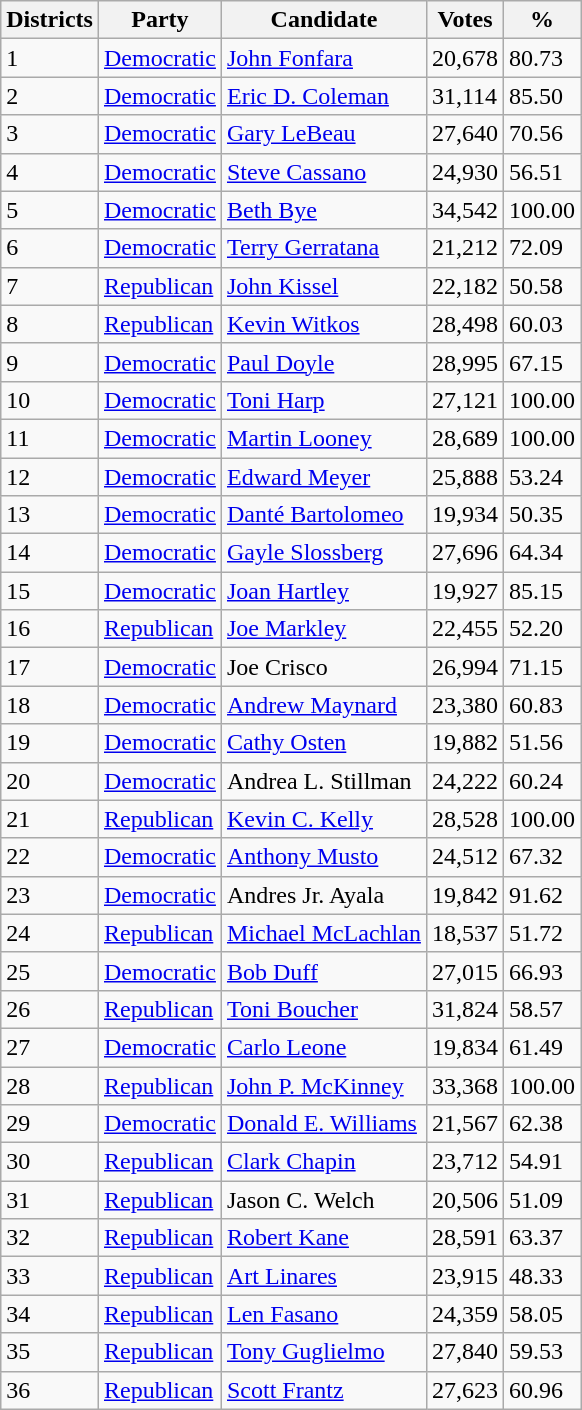<table class="wikitable sortable">
<tr>
<th>Districts</th>
<th>Party</th>
<th>Candidate</th>
<th>Votes</th>
<th>%</th>
</tr>
<tr>
<td>1</td>
<td><a href='#'>Democratic</a></td>
<td><a href='#'>John Fonfara</a></td>
<td>20,678</td>
<td>80.73</td>
</tr>
<tr>
<td>2</td>
<td><a href='#'>Democratic</a></td>
<td><a href='#'>Eric D. Coleman</a></td>
<td>31,114</td>
<td>85.50</td>
</tr>
<tr>
<td>3</td>
<td><a href='#'>Democratic</a></td>
<td><a href='#'>Gary LeBeau</a></td>
<td>27,640</td>
<td>70.56</td>
</tr>
<tr>
<td>4</td>
<td><a href='#'>Democratic</a></td>
<td><a href='#'>Steve Cassano</a></td>
<td>24,930</td>
<td>56.51</td>
</tr>
<tr>
<td>5</td>
<td><a href='#'>Democratic</a></td>
<td><a href='#'>Beth Bye</a></td>
<td>34,542</td>
<td>100.00</td>
</tr>
<tr>
<td>6</td>
<td><a href='#'>Democratic</a></td>
<td><a href='#'>Terry Gerratana</a></td>
<td>21,212</td>
<td>72.09</td>
</tr>
<tr>
<td>7</td>
<td><a href='#'>Republican</a></td>
<td><a href='#'>John Kissel</a></td>
<td>22,182</td>
<td>50.58</td>
</tr>
<tr>
<td>8</td>
<td><a href='#'>Republican</a></td>
<td><a href='#'>Kevin Witkos</a></td>
<td>28,498</td>
<td>60.03</td>
</tr>
<tr>
<td>9</td>
<td><a href='#'>Democratic</a></td>
<td><a href='#'>Paul Doyle</a></td>
<td>28,995</td>
<td>67.15</td>
</tr>
<tr>
<td>10</td>
<td><a href='#'>Democratic</a></td>
<td><a href='#'>Toni Harp</a></td>
<td>27,121</td>
<td>100.00</td>
</tr>
<tr>
<td>11</td>
<td><a href='#'>Democratic</a></td>
<td><a href='#'>Martin Looney</a></td>
<td>28,689</td>
<td>100.00</td>
</tr>
<tr>
<td>12</td>
<td><a href='#'>Democratic</a></td>
<td><a href='#'>Edward Meyer</a></td>
<td>25,888</td>
<td>53.24</td>
</tr>
<tr>
<td>13</td>
<td><a href='#'>Democratic</a></td>
<td><a href='#'>Danté Bartolomeo</a></td>
<td>19,934</td>
<td>50.35</td>
</tr>
<tr>
<td>14</td>
<td><a href='#'>Democratic</a></td>
<td><a href='#'>Gayle Slossberg</a></td>
<td>27,696</td>
<td>64.34</td>
</tr>
<tr>
<td>15</td>
<td><a href='#'>Democratic</a></td>
<td><a href='#'>Joan Hartley</a></td>
<td>19,927</td>
<td>85.15</td>
</tr>
<tr>
<td>16</td>
<td><a href='#'>Republican</a></td>
<td><a href='#'>Joe Markley</a></td>
<td>22,455</td>
<td>52.20</td>
</tr>
<tr>
<td>17</td>
<td><a href='#'>Democratic</a></td>
<td>Joe Crisco</td>
<td>26,994</td>
<td>71.15</td>
</tr>
<tr>
<td>18</td>
<td><a href='#'>Democratic</a></td>
<td><a href='#'>Andrew Maynard</a></td>
<td>23,380</td>
<td>60.83</td>
</tr>
<tr>
<td>19</td>
<td><a href='#'>Democratic</a></td>
<td><a href='#'>Cathy Osten</a></td>
<td>19,882</td>
<td>51.56</td>
</tr>
<tr>
<td>20</td>
<td><a href='#'>Democratic</a></td>
<td>Andrea L. Stillman</td>
<td>24,222</td>
<td>60.24</td>
</tr>
<tr>
<td>21</td>
<td><a href='#'>Republican</a></td>
<td><a href='#'>Kevin C. Kelly</a></td>
<td>28,528</td>
<td>100.00</td>
</tr>
<tr>
<td>22</td>
<td><a href='#'>Democratic</a></td>
<td><a href='#'>Anthony Musto</a></td>
<td>24,512</td>
<td>67.32</td>
</tr>
<tr>
<td>23</td>
<td><a href='#'>Democratic</a></td>
<td>Andres Jr. Ayala</td>
<td>19,842</td>
<td>91.62</td>
</tr>
<tr>
<td>24</td>
<td><a href='#'>Republican</a></td>
<td><a href='#'>Michael McLachlan</a></td>
<td>18,537</td>
<td>51.72</td>
</tr>
<tr>
<td>25</td>
<td><a href='#'>Democratic</a></td>
<td><a href='#'>Bob Duff</a></td>
<td>27,015</td>
<td>66.93</td>
</tr>
<tr>
<td>26</td>
<td><a href='#'>Republican</a></td>
<td><a href='#'>Toni Boucher</a></td>
<td>31,824</td>
<td>58.57</td>
</tr>
<tr>
<td>27</td>
<td><a href='#'>Democratic</a></td>
<td><a href='#'>Carlo Leone</a></td>
<td>19,834</td>
<td>61.49</td>
</tr>
<tr>
<td>28</td>
<td><a href='#'>Republican</a></td>
<td><a href='#'>John P. McKinney</a></td>
<td>33,368</td>
<td>100.00</td>
</tr>
<tr>
<td>29</td>
<td><a href='#'>Democratic</a></td>
<td><a href='#'>Donald E. Williams</a></td>
<td>21,567</td>
<td>62.38</td>
</tr>
<tr>
<td>30</td>
<td><a href='#'>Republican</a></td>
<td><a href='#'>Clark Chapin</a></td>
<td>23,712</td>
<td>54.91</td>
</tr>
<tr>
<td>31</td>
<td><a href='#'>Republican</a></td>
<td>Jason C. Welch</td>
<td>20,506</td>
<td>51.09</td>
</tr>
<tr>
<td>32</td>
<td><a href='#'>Republican</a></td>
<td><a href='#'>Robert Kane</a></td>
<td>28,591</td>
<td>63.37</td>
</tr>
<tr>
<td>33</td>
<td><a href='#'>Republican</a></td>
<td><a href='#'>Art Linares</a></td>
<td>23,915</td>
<td>48.33</td>
</tr>
<tr>
<td>34</td>
<td><a href='#'>Republican</a></td>
<td><a href='#'>Len Fasano</a></td>
<td>24,359</td>
<td>58.05</td>
</tr>
<tr>
<td>35</td>
<td><a href='#'>Republican</a></td>
<td><a href='#'>Tony Guglielmo</a></td>
<td>27,840</td>
<td>59.53</td>
</tr>
<tr>
<td>36</td>
<td><a href='#'>Republican</a></td>
<td><a href='#'>Scott Frantz</a></td>
<td>27,623</td>
<td>60.96</td>
</tr>
</table>
